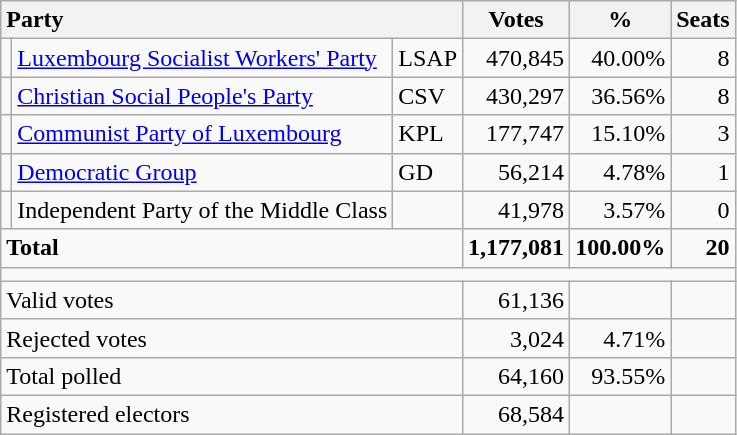<table class="wikitable" border="1" style="text-align:right;">
<tr>
<th style="text-align:left;" valign=bottom colspan=3>Party</th>
<th align=center valign=bottom width="50">Votes</th>
<th align=center valign=bottom width="50">%</th>
<th align=center>Seats</th>
</tr>
<tr>
<td></td>
<td align=left><a href='#'>Luxembourg Socialist Workers' Party</a></td>
<td align=left>LSAP</td>
<td>470,845</td>
<td>40.00%</td>
<td>8</td>
</tr>
<tr>
<td></td>
<td align=left><a href='#'>Christian Social People's Party</a></td>
<td align=left>CSV</td>
<td>430,297</td>
<td>36.56%</td>
<td>8</td>
</tr>
<tr>
<td></td>
<td align=left><a href='#'>Communist Party of Luxembourg</a></td>
<td align=left>KPL</td>
<td>177,747</td>
<td>15.10%</td>
<td>3</td>
</tr>
<tr>
<td></td>
<td align=left><a href='#'>Democratic Group</a></td>
<td align=left>GD</td>
<td>56,214</td>
<td>4.78%</td>
<td>1</td>
</tr>
<tr>
<td></td>
<td align=left>Independent Party of the Middle Class</td>
<td align=left></td>
<td>41,978</td>
<td>3.57%</td>
<td>0</td>
</tr>
<tr style="font-weight:bold">
<td align=left colspan=3>Total</td>
<td>1,177,081</td>
<td>100.00%</td>
<td>20</td>
</tr>
<tr>
<td colspan=6 height="2"></td>
</tr>
<tr>
<td align=left colspan=3>Valid votes</td>
<td>61,136</td>
<td></td>
<td></td>
</tr>
<tr>
<td align=left colspan=3>Rejected votes</td>
<td>3,024</td>
<td>4.71%</td>
<td></td>
</tr>
<tr>
<td align=left colspan=3>Total polled</td>
<td>64,160</td>
<td>93.55%</td>
<td></td>
</tr>
<tr>
<td align=left colspan=3>Registered electors</td>
<td>68,584</td>
<td></td>
<td></td>
</tr>
</table>
